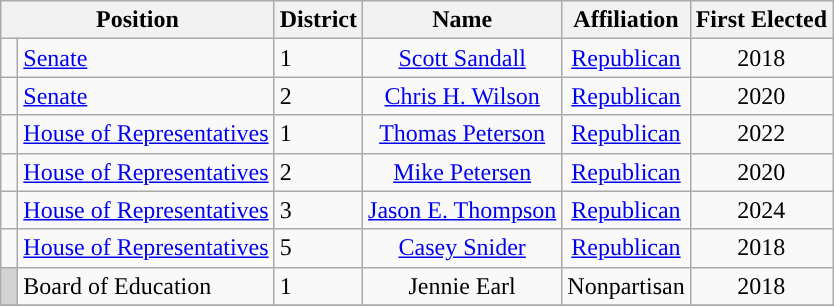<table class="wikitable">
<tr>
<th colspan="2" style="text-align:center; vertical-align:bottom;">Position</th>
<th>District</th>
<th style="text-align:center;">Name</th>
<th valign="bottom">Affiliation</th>
<th style="vertical-align:bottom; text-align:center;">First Elected</th>
</tr>
<tr>
<td style="background-color:"> </td>
<td><a href='#'>Senate</a></td>
<td>1</td>
<td style="text-align:center;"><a href='#'>Scott Sandall</a></td>
<td style="text-align:center;"><a href='#'>Republican</a></td>
<td style="text-align:center;">2018</td>
</tr>
<tr>
<td style="background-color:"> </td>
<td><a href='#'>Senate</a></td>
<td>2</td>
<td style="text-align:center;"><a href='#'>Chris H. Wilson</a></td>
<td style="text-align:center;"><a href='#'>Republican</a></td>
<td style="text-align:center;">2020</td>
</tr>
<tr>
<td style="background-color:"> </td>
<td><a href='#'>House of Representatives</a></td>
<td>1</td>
<td style="text-align:center;"><a href='#'>Thomas Peterson</a></td>
<td style="text-align:center;"><a href='#'>Republican</a></td>
<td style="text-align:center;">2022</td>
</tr>
<tr>
<td style="background-color:"> </td>
<td><a href='#'>House of Representatives</a></td>
<td>2</td>
<td style="text-align:center;"><a href='#'>Mike Petersen</a></td>
<td style="text-align:center;"><a href='#'>Republican</a></td>
<td style="text-align:center;">2020</td>
</tr>
<tr>
<td style="background-color:"> </td>
<td><a href='#'>House of Representatives</a></td>
<td>3</td>
<td style="text-align:center;"><a href='#'>Jason E. Thompson</a></td>
<td style="text-align:center;"><a href='#'>Republican</a></td>
<td style="text-align:center;">2024</td>
</tr>
<tr>
<td style="background-color:"> </td>
<td><a href='#'>House of Representatives</a></td>
<td>5</td>
<td style="text-align:center;"><a href='#'>Casey Snider</a></td>
<td style="text-align:center;"><a href='#'>Republican</a></td>
<td style="text-align:center;">2018</td>
</tr>
<tr>
<td style="background-color:lightgrey"> </td>
<td>Board of Education</td>
<td>1</td>
<td style="text-align:center;">Jennie Earl</td>
<td style="text-align:center;">Nonpartisan</td>
<td style="text-align:center;">2018</td>
</tr>
<tr>
</tr>
</table>
